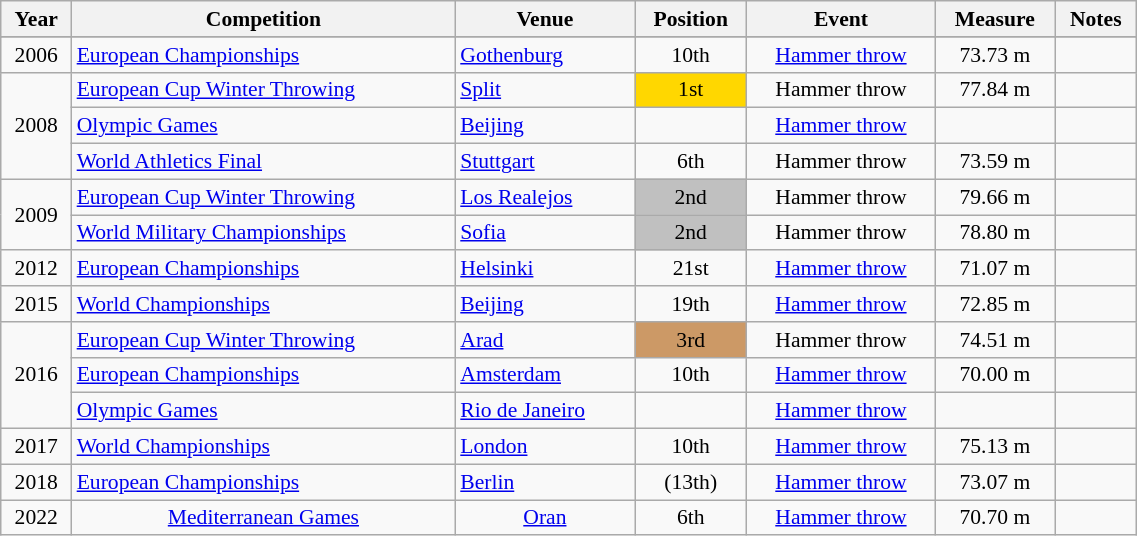<table class="wikitable" width=60% style="font-size:90%; text-align:center;">
<tr>
<th>Year</th>
<th>Competition</th>
<th>Venue</th>
<th>Position</th>
<th>Event</th>
<th>Measure</th>
<th>Notes</th>
</tr>
<tr>
</tr>
<tr>
<td rowspan=1>2006</td>
<td align=left><a href='#'>European Championships</a></td>
<td align=left><a href='#'>Gothenburg</a></td>
<td>10th</td>
<td><a href='#'>Hammer throw</a></td>
<td>73.73 m</td>
<td></td>
</tr>
<tr>
<td rowspan=3>2008</td>
<td align=left><a href='#'>European Cup Winter Throwing</a></td>
<td align=left><a href='#'>Split</a></td>
<td bgcolor=gold>1st</td>
<td>Hammer throw</td>
<td>77.84 m</td>
<td></td>
</tr>
<tr>
<td align=left><a href='#'>Olympic Games</a></td>
<td align=left><a href='#'>Beijing</a></td>
<td></td>
<td><a href='#'>Hammer throw</a></td>
<td></td>
<td></td>
</tr>
<tr>
<td align=left><a href='#'>World Athletics Final</a></td>
<td align=left><a href='#'>Stuttgart</a></td>
<td>6th</td>
<td>Hammer throw</td>
<td>73.59 m</td>
<td></td>
</tr>
<tr>
<td rowspan=2>2009</td>
<td align=left><a href='#'>European Cup Winter Throwing</a></td>
<td align=left><a href='#'>Los Realejos</a></td>
<td bgcolor=silver>2nd</td>
<td>Hammer throw</td>
<td>79.66 m</td>
<td></td>
</tr>
<tr>
<td align=left><a href='#'>World Military Championships</a></td>
<td align=left><a href='#'>Sofia</a></td>
<td bgcolor=silver>2nd</td>
<td>Hammer throw</td>
<td>78.80 m</td>
<td></td>
</tr>
<tr>
<td rowspan=1>2012</td>
<td align=left><a href='#'>European Championships</a></td>
<td align=left><a href='#'>Helsinki</a></td>
<td>21st</td>
<td><a href='#'>Hammer throw</a></td>
<td>71.07 m</td>
<td></td>
</tr>
<tr>
<td rowspan=1>2015</td>
<td align=left><a href='#'>World Championships</a></td>
<td align=left><a href='#'>Beijing</a></td>
<td>19th</td>
<td><a href='#'>Hammer throw</a></td>
<td>72.85 m</td>
<td></td>
</tr>
<tr>
<td rowspan=3>2016</td>
<td align=left><a href='#'>European Cup Winter Throwing</a></td>
<td align=left><a href='#'>Arad</a></td>
<td bgcolor=cc9966>3rd</td>
<td>Hammer throw</td>
<td>74.51 m</td>
<td></td>
</tr>
<tr>
<td align=left><a href='#'>European Championships</a></td>
<td align=left><a href='#'>Amsterdam</a></td>
<td>10th</td>
<td><a href='#'>Hammer throw</a></td>
<td>70.00 m</td>
<td></td>
</tr>
<tr>
<td align=left><a href='#'>Olympic Games</a></td>
<td align=left><a href='#'>Rio de Janeiro</a></td>
<td></td>
<td><a href='#'>Hammer throw</a></td>
<td></td>
<td></td>
</tr>
<tr>
<td rowspan=1>2017</td>
<td align=left><a href='#'>World Championships</a></td>
<td align=left><a href='#'>London</a></td>
<td>10th</td>
<td><a href='#'>Hammer throw</a></td>
<td>75.13 m</td>
<td></td>
</tr>
<tr>
<td>2018</td>
<td align=left><a href='#'>European Championships</a></td>
<td align=left><a href='#'>Berlin</a></td>
<td> (13th)</td>
<td><a href='#'>Hammer throw</a></td>
<td>73.07 m</td>
<td></td>
</tr>
<tr>
<td>2022</td>
<td><a href='#'>Mediterranean Games</a></td>
<td><a href='#'>Oran</a></td>
<td>6th</td>
<td><a href='#'>Hammer throw</a></td>
<td>70.70 m</td>
</tr>
</table>
